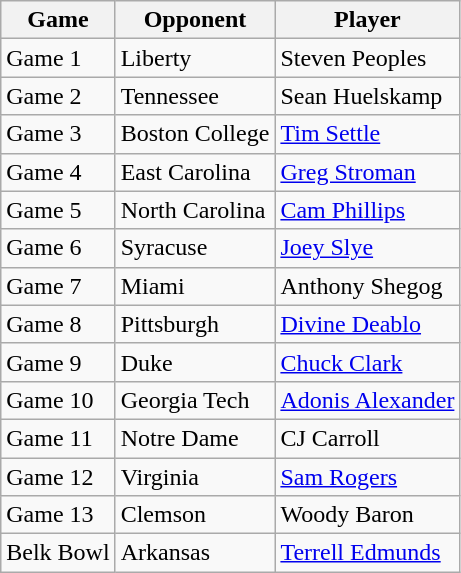<table class="wikitable">
<tr>
<th>Game</th>
<th>Opponent</th>
<th>Player</th>
</tr>
<tr>
<td>Game 1</td>
<td>Liberty</td>
<td>Steven Peoples</td>
</tr>
<tr>
<td>Game 2</td>
<td>Tennessee</td>
<td>Sean Huelskamp</td>
</tr>
<tr>
<td>Game 3</td>
<td>Boston College</td>
<td><a href='#'>Tim Settle</a></td>
</tr>
<tr>
<td>Game 4</td>
<td>East Carolina</td>
<td><a href='#'>Greg Stroman</a></td>
</tr>
<tr>
<td>Game 5</td>
<td>North Carolina</td>
<td><a href='#'>Cam Phillips</a></td>
</tr>
<tr>
<td>Game 6</td>
<td>Syracuse</td>
<td><a href='#'>Joey Slye</a></td>
</tr>
<tr>
<td>Game 7</td>
<td>Miami</td>
<td>Anthony Shegog</td>
</tr>
<tr>
<td>Game 8</td>
<td>Pittsburgh</td>
<td><a href='#'>Divine Deablo</a></td>
</tr>
<tr>
<td>Game 9</td>
<td>Duke</td>
<td><a href='#'>Chuck Clark</a></td>
</tr>
<tr>
<td>Game 10</td>
<td>Georgia Tech</td>
<td><a href='#'>Adonis Alexander</a></td>
</tr>
<tr>
<td>Game 11</td>
<td>Notre Dame</td>
<td>CJ Carroll</td>
</tr>
<tr>
<td>Game 12</td>
<td>Virginia</td>
<td><a href='#'>Sam Rogers</a></td>
</tr>
<tr>
<td>Game 13</td>
<td>Clemson</td>
<td>Woody Baron</td>
</tr>
<tr>
<td>Belk Bowl</td>
<td>Arkansas</td>
<td><a href='#'>Terrell Edmunds</a></td>
</tr>
</table>
